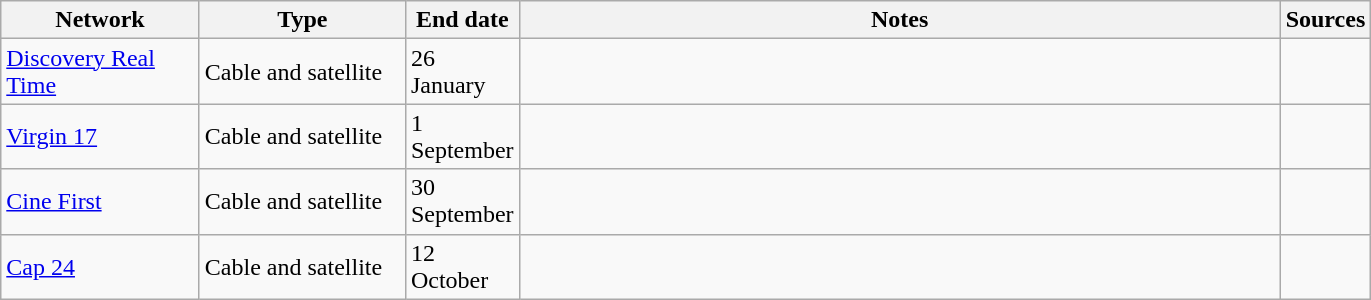<table class="wikitable">
<tr>
<th style="text-align:center; width:125px">Network</th>
<th style="text-align:center; width:130px">Type</th>
<th style="text-align:center; width:60px">End date</th>
<th style="text-align:center; width:500px">Notes</th>
<th style="text-align:center; width:30px">Sources</th>
</tr>
<tr>
<td><a href='#'>Discovery Real Time</a></td>
<td>Cable and satellite</td>
<td>26 January</td>
<td></td>
<td></td>
</tr>
<tr>
<td><a href='#'>Virgin 17</a></td>
<td>Cable and satellite</td>
<td>1 September</td>
<td></td>
<td></td>
</tr>
<tr>
<td><a href='#'>Cine First</a></td>
<td>Cable and satellite</td>
<td>30 September</td>
<td></td>
<td></td>
</tr>
<tr>
<td><a href='#'>Cap 24</a></td>
<td>Cable and satellite</td>
<td>12 October</td>
<td></td>
<td></td>
</tr>
</table>
